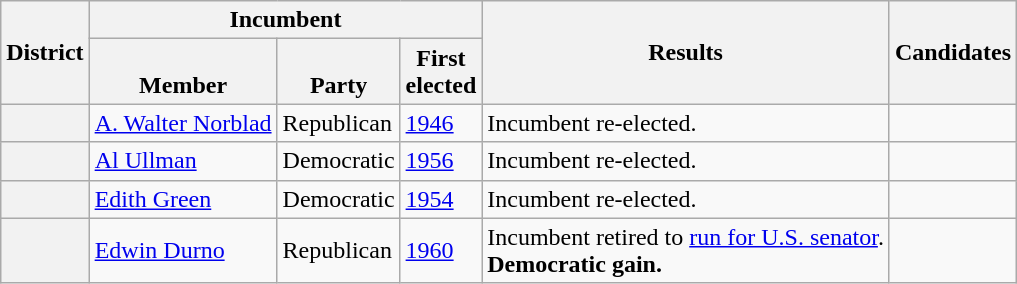<table class="wikitable sortable">
<tr>
<th rowspan=2>District</th>
<th colspan=3>Incumbent</th>
<th rowspan=2>Results</th>
<th rowspan=2 class="unsortable">Candidates</th>
</tr>
<tr valign=bottom>
<th>Member</th>
<th>Party</th>
<th>First<br>elected</th>
</tr>
<tr>
<th></th>
<td><a href='#'>A. Walter Norblad</a></td>
<td>Republican</td>
<td><a href='#'>1946</a></td>
<td>Incumbent re-elected.</td>
<td nowrap></td>
</tr>
<tr>
<th></th>
<td><a href='#'>Al Ullman</a></td>
<td>Democratic</td>
<td><a href='#'>1956</a></td>
<td>Incumbent re-elected.</td>
<td nowrap></td>
</tr>
<tr>
<th></th>
<td><a href='#'>Edith Green</a></td>
<td>Democratic</td>
<td><a href='#'>1954</a></td>
<td>Incumbent re-elected.</td>
<td nowrap></td>
</tr>
<tr>
<th></th>
<td><a href='#'>Edwin Durno</a></td>
<td>Republican</td>
<td><a href='#'>1960</a></td>
<td>Incumbent retired to <a href='#'>run for U.S. senator</a>.<br><strong>Democratic gain.</strong></td>
<td nowrap></td>
</tr>
</table>
